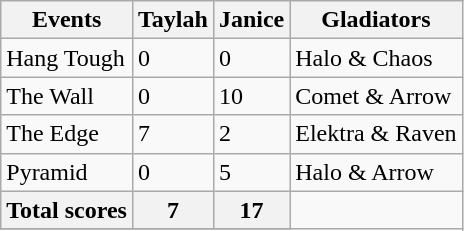<table class="wikitable">
<tr>
<th>Events</th>
<th>Taylah</th>
<th>Janice</th>
<th>Gladiators</th>
</tr>
<tr>
<td>Hang Tough</td>
<td>0</td>
<td>0</td>
<td>Halo & Chaos</td>
</tr>
<tr>
<td>The Wall</td>
<td>0</td>
<td>10</td>
<td>Comet & Arrow</td>
</tr>
<tr>
<td>The Edge</td>
<td>7</td>
<td>2</td>
<td>Elektra & Raven</td>
</tr>
<tr>
<td>Pyramid</td>
<td>0</td>
<td>5</td>
<td>Halo & Arrow</td>
</tr>
<tr>
<th>Total scores</th>
<th>7</th>
<th>17</th>
</tr>
<tr>
</tr>
</table>
